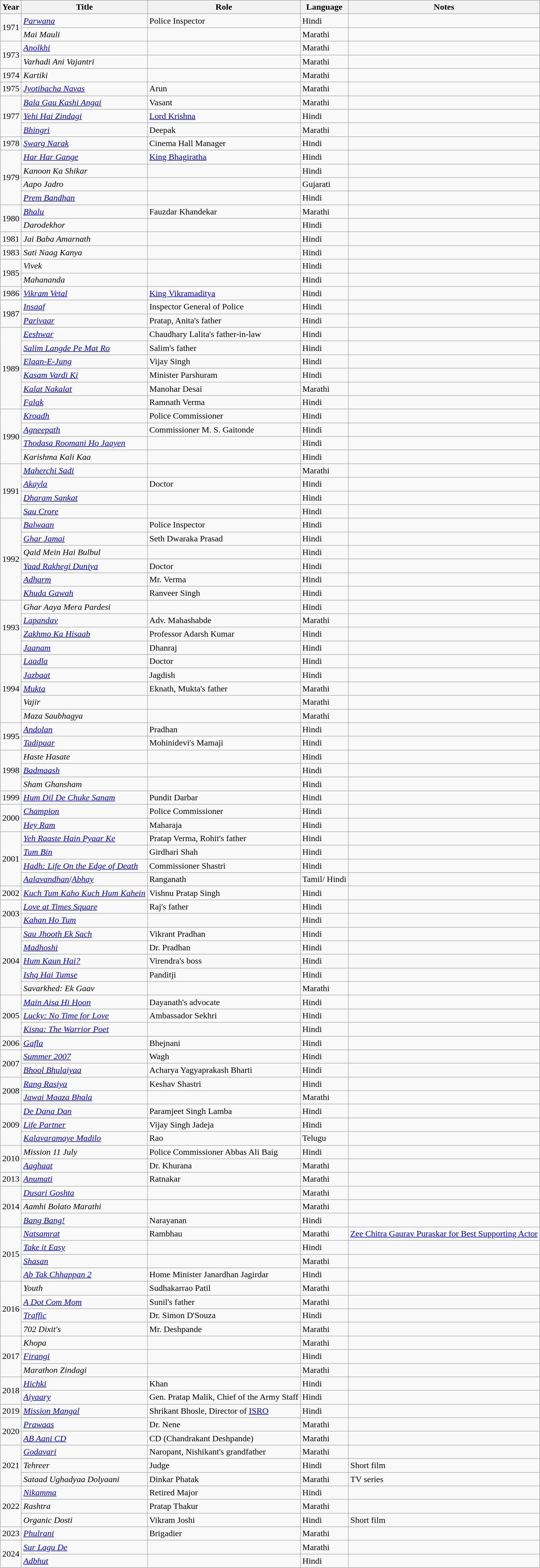<table class="wikitable sortable">
<tr>
<th>Year</th>
<th>Title</th>
<th>Role</th>
<th>Language</th>
<th>Notes</th>
</tr>
<tr>
<td rowspan="2">1971</td>
<td><em><a href='#'>Parwana</a></em></td>
<td>Police Inspector</td>
<td>Hindi</td>
<td></td>
</tr>
<tr>
<td><em>Mai Mauli</em></td>
<td></td>
<td>Marathi</td>
<td></td>
</tr>
<tr>
<td rowspan="2">1973</td>
<td><em><a href='#'>Anolkhi</a></em></td>
<td></td>
<td>Marathi</td>
<td></td>
</tr>
<tr>
<td><em>Varhadi Ani Vajantri</em></td>
<td></td>
<td>Marathi</td>
<td></td>
</tr>
<tr>
<td>1974</td>
<td><em>Kartiki</em></td>
<td></td>
<td>Marathi</td>
<td></td>
</tr>
<tr>
<td>1975</td>
<td><em><a href='#'>Jyotibacha Navas</a></em></td>
<td>Arun</td>
<td>Marathi</td>
<td></td>
</tr>
<tr>
<td rowspan="3">1977</td>
<td><em><a href='#'>Bala Gau Kashi Angai</a></em></td>
<td>Vasant</td>
<td>Marathi</td>
<td></td>
</tr>
<tr>
<td><em><a href='#'>Yehi Hai Zindagi</a></em></td>
<td><a href='#'>Lord Krishna</a></td>
<td>Hindi</td>
<td></td>
</tr>
<tr>
<td><em><a href='#'>Bhingri</a></em></td>
<td>Deepak</td>
<td>Marathi</td>
<td></td>
</tr>
<tr>
<td>1978</td>
<td><em><a href='#'>Swarg Narak</a></em></td>
<td>Cinema Hall Manager</td>
<td>Hindi</td>
<td></td>
</tr>
<tr>
<td rowspan="4">1979</td>
<td><em><a href='#'>Har Har Gange</a></em></td>
<td><a href='#'>King Bhagiratha</a></td>
<td>Hindi</td>
<td></td>
</tr>
<tr>
<td><em>Kanoon Ka Shikar</em></td>
<td></td>
<td>Hindi</td>
<td></td>
</tr>
<tr>
<td><em>Aapo Jadro</em></td>
<td></td>
<td>Gujarati</td>
<td></td>
</tr>
<tr>
<td><em><a href='#'>Prem Bandhan</a></em></td>
<td></td>
<td>Hindi</td>
<td></td>
</tr>
<tr>
<td rowspan="2">1980</td>
<td><em><a href='#'>Bhalu</a></em></td>
<td>Fauzdar Khandekar</td>
<td>Marathi</td>
<td></td>
</tr>
<tr>
<td><em>Darodekhor</em></td>
<td></td>
<td>Hindi</td>
<td></td>
</tr>
<tr>
<td>1981</td>
<td><em>Jai Baba Amarnath</em></td>
<td></td>
<td>Hindi</td>
<td></td>
</tr>
<tr>
<td>1983</td>
<td><em>Sati Naag Kanya</em></td>
<td></td>
<td>Hindi</td>
<td></td>
</tr>
<tr>
<td rowspan="2">1985</td>
<td><em>Vivek</em></td>
<td></td>
<td>Hindi</td>
<td></td>
</tr>
<tr>
<td><em>Mahananda</em></td>
<td></td>
<td>Hindi</td>
<td></td>
</tr>
<tr>
<td>1986</td>
<td><em><a href='#'>Vikram Vetal</a></em></td>
<td><a href='#'>King Vikramaditya</a></td>
<td>Hindi</td>
<td></td>
</tr>
<tr>
<td rowspan="2">1987</td>
<td><em><a href='#'>Insaaf</a></em></td>
<td>Inspector General of Police</td>
<td>Hindi</td>
<td></td>
</tr>
<tr>
<td><em><a href='#'>Parivaar</a></em></td>
<td>Pratap, Anita's father</td>
<td>Hindi</td>
</tr>
<tr>
<td rowspan="6">1989</td>
<td><em><a href='#'>Eeshwar</a></em></td>
<td>Chaudhary Lalita's father-in-law</td>
<td>Hindi</td>
<td></td>
</tr>
<tr>
<td><em><a href='#'>Salim Langde Pe Mat Ro</a></em></td>
<td>Salim's father</td>
<td>Hindi</td>
<td></td>
</tr>
<tr>
<td><em><a href='#'>Elaan-E-Jung</a></em></td>
<td>Vijay Singh</td>
<td>Hindi</td>
<td></td>
</tr>
<tr>
<td><em><a href='#'>Kasam Vardi Ki</a></em></td>
<td>Minister Parshuram</td>
<td>Hindi</td>
<td></td>
</tr>
<tr>
<td><em><a href='#'>Kalat Nakalat</a></em></td>
<td>Manohar Desai</td>
<td>Marathi</td>
<td></td>
</tr>
<tr>
<td><em><a href='#'>Falak</a></em></td>
<td>Ramnath Verma</td>
<td>Hindi</td>
<td></td>
</tr>
<tr>
<td rowspan="4">1990</td>
<td><em><a href='#'>Kroadh</a></em></td>
<td>Police Commissioner</td>
<td>Hindi</td>
<td></td>
</tr>
<tr>
<td><em><a href='#'>Agneepath</a></em></td>
<td>Commissioner M. S. Gaitonde</td>
<td>Hindi</td>
<td></td>
</tr>
<tr>
<td><em><a href='#'>Thodasa Roomani Ho Jaayen</a></em></td>
<td></td>
<td>Hindi</td>
<td></td>
</tr>
<tr>
<td><em>Karishma Kali Kaa</em></td>
<td></td>
<td>Hindi</td>
<td></td>
</tr>
<tr>
<td rowspan="4">1991</td>
<td><em><a href='#'>Maherchi Sadi</a></em></td>
<td></td>
<td>Marathi</td>
<td></td>
</tr>
<tr>
<td><em><a href='#'>Akayla</a></em></td>
<td>Doctor</td>
<td>Hindi</td>
<td></td>
</tr>
<tr>
<td><em><a href='#'>Dharam Sankat</a></em></td>
<td></td>
<td>Hindi</td>
<td></td>
</tr>
<tr>
<td><em><a href='#'>Sau Crore</a></em></td>
<td></td>
<td>Hindi</td>
<td></td>
</tr>
<tr>
<td rowspan="6">1992</td>
<td><em><a href='#'>Balwaan</a></em></td>
<td>Police Inspector</td>
<td>Hindi</td>
<td></td>
</tr>
<tr>
<td><a href='#'><em>Ghar Jamai</em></a></td>
<td>Seth Dwaraka Prasad</td>
<td>Hindi</td>
<td></td>
</tr>
<tr>
<td><em>Qaid Mein Hai Bulbul</em></td>
<td></td>
<td>Hindi</td>
<td></td>
</tr>
<tr>
<td><em><a href='#'>Yaad Rakhegi Duniya</a></em></td>
<td>Doctor</td>
<td>Hindi</td>
<td></td>
</tr>
<tr>
<td><em><a href='#'>Adharm</a></em></td>
<td>Mr. Verma</td>
<td>Hindi</td>
<td></td>
</tr>
<tr>
<td><em><a href='#'>Khuda Gawah</a></em></td>
<td>Ranveer Singh</td>
<td>Hindi</td>
<td></td>
</tr>
<tr>
<td rowspan="4">1993</td>
<td><em>Ghar Aaya Mera Pardesi</em></td>
<td></td>
<td>Hindi</td>
<td></td>
</tr>
<tr>
<td><em><a href='#'>Lapandav</a></em></td>
<td>Adv. Mahashabde</td>
<td>Marathi</td>
<td></td>
</tr>
<tr>
<td><em><a href='#'>Zakhmo Ka Hisaab</a></em></td>
<td>Professor Adarsh Kumar</td>
<td>Hindi</td>
<td></td>
</tr>
<tr>
<td><em><a href='#'>Jaanam</a></em></td>
<td>Dhanraj</td>
<td>Hindi</td>
<td></td>
</tr>
<tr>
<td rowspan="5">1994</td>
<td><em><a href='#'>Laadla</a></em></td>
<td>Doctor</td>
<td>Hindi</td>
<td></td>
</tr>
<tr>
<td><em><a href='#'>Jazbaat</a></em></td>
<td>Jagdish</td>
<td>Hindi</td>
<td></td>
</tr>
<tr>
<td><em><a href='#'>Mukta</a></em></td>
<td>Eknath, Mukta's father</td>
<td>Marathi</td>
<td></td>
</tr>
<tr>
<td><em>Vajir</em></td>
<td></td>
<td>Marathi</td>
<td></td>
</tr>
<tr>
<td><em>Maza Saubhagya</em></td>
<td></td>
<td>Marathi</td>
<td></td>
</tr>
<tr>
<td rowspan="2">1995</td>
<td><em><a href='#'>Andolan</a></em></td>
<td>Pradhan</td>
<td>Hindi</td>
<td></td>
</tr>
<tr>
<td><em><a href='#'>Tadipaar</a></em></td>
<td>Mohinidevi's Mamaji</td>
<td>Hindi</td>
<td></td>
</tr>
<tr>
<td rowspan="3">1998</td>
<td><em>Haste Hasate</em></td>
<td></td>
<td>Hindi</td>
<td></td>
</tr>
<tr>
<td><em><a href='#'>Badmaash</a></em></td>
<td></td>
<td>Hindi</td>
<td></td>
</tr>
<tr>
<td><em>Sham Ghansham</em></td>
<td></td>
<td>Hindi</td>
<td></td>
</tr>
<tr>
<td>1999</td>
<td><em><a href='#'>Hum Dil De Chuke Sanam</a></em></td>
<td>Pundit Darbar</td>
<td>Hindi</td>
<td></td>
</tr>
<tr>
<td rowspan="2">2000</td>
<td><em><a href='#'>Champion</a></em></td>
<td>Police Commissioner</td>
<td>Hindi</td>
<td></td>
</tr>
<tr>
<td><em><a href='#'>Hey Ram</a></em></td>
<td>Maharaja</td>
<td>Hindi</td>
<td></td>
</tr>
<tr>
<td rowspan="4">2001</td>
<td><em><a href='#'>Yeh Raaste Hain Pyaar Ke</a></em></td>
<td>Pratap Verma, Rohit's father</td>
<td>Hindi</td>
<td></td>
</tr>
<tr>
<td><em><a href='#'>Tum Bin</a></em></td>
<td>Girdhari Shah</td>
<td>Hindi</td>
<td></td>
</tr>
<tr>
<td><em><a href='#'>Hadh: Life On the Edge of Death</a></em></td>
<td>Commissioner Shastri</td>
<td>Hindi</td>
<td></td>
</tr>
<tr>
<td><em><a href='#'>Aalavandhan</a></em>/<em><a href='#'>Abhay</a></em></td>
<td>Ranganath</td>
<td>Tamil/ Hindi</td>
<td></td>
</tr>
<tr>
<td>2002</td>
<td><em><a href='#'>Kuch Tum Kaho Kuch Hum Kahein</a></em></td>
<td>Vishnu Pratap Singh</td>
<td>Hindi</td>
<td></td>
</tr>
<tr>
<td rowspan="2">2003</td>
<td><em><a href='#'>Love at Times Square</a></em></td>
<td>Raj's father</td>
<td>Hindi</td>
<td></td>
</tr>
<tr>
<td><em><a href='#'>Kahan Ho Tum</a></em></td>
<td></td>
<td>Hindi</td>
<td></td>
</tr>
<tr>
<td rowspan="5">2004</td>
<td><em><a href='#'>Sau Jhooth Ek Sach</a></em></td>
<td>Vikrant Pradhan</td>
<td>Hindi</td>
<td></td>
</tr>
<tr>
<td><em><a href='#'>Madhoshi</a></em></td>
<td>Dr. Pradhan</td>
<td>Hindi</td>
<td></td>
</tr>
<tr>
<td><em><a href='#'>Hum Kaun Hai?</a></em></td>
<td>Virendra's boss</td>
<td>Hindi</td>
<td></td>
</tr>
<tr>
<td><em><a href='#'>Ishq Hai Tumse</a></em></td>
<td>Panditji</td>
<td>Hindi</td>
<td></td>
</tr>
<tr>
<td><em>Savarkhed: Ek Gaav</em></td>
<td></td>
<td>Marathi</td>
<td></td>
</tr>
<tr>
<td rowspan="3">2005</td>
<td><em><a href='#'>Main Aisa Hi Hoon</a></em></td>
<td>Dayanath's advocate</td>
<td>Hindi</td>
<td></td>
</tr>
<tr>
<td><em><a href='#'>Lucky: No Time for Love</a></em></td>
<td>Ambassador Sekhri</td>
<td>Hindi</td>
<td></td>
</tr>
<tr>
<td><em><a href='#'>Kisna: The Warrior Poet</a></em></td>
<td></td>
<td>Hindi</td>
<td></td>
</tr>
<tr>
<td>2006</td>
<td><em><a href='#'>Gafla</a></em></td>
<td>Bhejnani</td>
<td>Hindi</td>
<td></td>
</tr>
<tr>
<td rowspan="2">2007</td>
<td><em><a href='#'>Summer 2007</a></em></td>
<td>Wagh</td>
<td>Hindi</td>
<td></td>
</tr>
<tr>
<td><em><a href='#'>Bhool Bhulaiyaa</a></em></td>
<td>Acharya Yagyaprakash Bharti</td>
<td>Hindi</td>
<td></td>
</tr>
<tr>
<td rowspan="2">2008</td>
<td><em><a href='#'>Rang Rasiya</a></em></td>
<td>Keshav Shastri</td>
<td>Hindi</td>
<td></td>
</tr>
<tr>
<td><em><a href='#'>Jawai Maaza Bhala</a></em></td>
<td></td>
<td>Marathi</td>
<td></td>
</tr>
<tr>
<td rowspan="3">2009</td>
<td><em><a href='#'>De Dana Dan</a></em></td>
<td>Paramjeet Singh Lamba</td>
<td>Hindi</td>
<td></td>
</tr>
<tr>
<td><em><a href='#'>Life Partner</a></em></td>
<td>Vijay Singh Jadeja</td>
<td>Hindi</td>
<td></td>
</tr>
<tr>
<td><em><a href='#'>Kalavaramaye Madilo</a></em></td>
<td>Rao</td>
<td>Telugu</td>
<td></td>
</tr>
<tr>
<td rowspan="2">2010</td>
<td><em>Mission 11 July</em></td>
<td>Police Commissioner Abbas Ali Baig</td>
<td>Hindi</td>
<td></td>
</tr>
<tr>
<td><em><a href='#'>Aaghaat</a></em></td>
<td>Dr. Khurana</td>
<td>Marathi</td>
<td></td>
</tr>
<tr>
<td>2013</td>
<td><em><a href='#'>Anumati</a></em></td>
<td>Ratnakar</td>
<td>Marathi</td>
<td></td>
</tr>
<tr>
<td rowspan="3">2014</td>
<td><em><a href='#'>Dusari Goshta</a></em></td>
<td></td>
<td>Marathi</td>
<td></td>
</tr>
<tr>
<td><em>Aamhi Bolato Marathi</em></td>
<td></td>
<td>Marathi</td>
<td></td>
</tr>
<tr>
<td><em><a href='#'>Bang Bang!</a></em></td>
<td>Narayanan</td>
<td>Hindi</td>
<td></td>
</tr>
<tr>
<td rowspan="4">2015</td>
<td><em><a href='#'>Natsamrat</a></em></td>
<td>Rambhau</td>
<td>Marathi</td>
<td><a href='#'>Zee Chitra Gaurav Puraskar for Best Supporting Actor</a></td>
</tr>
<tr>
<td><em><a href='#'>Take it Easy</a></em></td>
<td></td>
<td>Hindi</td>
<td></td>
</tr>
<tr>
<td><em><a href='#'>Shasan</a></em></td>
<td></td>
<td>Marathi</td>
<td></td>
</tr>
<tr>
<td><em><a href='#'>Ab Tak Chhappan 2</a></em></td>
<td>Home Minister Janardhan Jagirdar</td>
<td>Hindi</td>
<td></td>
</tr>
<tr>
<td rowspan="4">2016</td>
<td><em>Youth</em></td>
<td>Sudhakarrao Patil</td>
<td>Marathi</td>
<td></td>
</tr>
<tr>
<td><em><a href='#'>A Dot Com Mom</a></em></td>
<td>Sunil's father</td>
<td>Marathi</td>
<td></td>
</tr>
<tr>
<td><em><a href='#'>Traffic</a></em></td>
<td>Dr. Simon D'Souza</td>
<td>Hindi</td>
<td></td>
</tr>
<tr>
<td><em>702 Dixit's</em></td>
<td>Mr. Deshpande</td>
<td>Marathi</td>
<td></td>
</tr>
<tr>
<td rowspan="3">2017</td>
<td><em>Khopa</em></td>
<td></td>
<td>Marathi</td>
<td></td>
</tr>
<tr>
<td><em><a href='#'>Firangi</a></em></td>
<td></td>
<td>Hindi</td>
<td></td>
</tr>
<tr>
<td><em>Marathon Zindagi</em></td>
<td></td>
<td>Marathi</td>
<td></td>
</tr>
<tr>
<td rowspan="2">2018</td>
<td><em><a href='#'>Hichki</a></em></td>
<td>Khan</td>
<td>Hindi</td>
<td></td>
</tr>
<tr>
<td><em><a href='#'>Aiyaary</a></em></td>
<td>Gen. Pratap Malik, Chief of the Army Staff</td>
<td>Hindi</td>
<td></td>
</tr>
<tr>
<td>2019</td>
<td><em><a href='#'>Mission Mangal</a></em></td>
<td>Shrikant Bhosle, Director of <a href='#'>ISRO</a></td>
<td>Hindi</td>
<td></td>
</tr>
<tr>
<td rowspan="2">2020</td>
<td><em><a href='#'>Prawaas</a></em></td>
<td>Dr. Nene</td>
<td>Marathi</td>
<td></td>
</tr>
<tr>
<td><em><a href='#'>AB Aani CD</a></em></td>
<td>CD (Chandrakant Deshpande)</td>
<td>Marathi</td>
<td></td>
</tr>
<tr>
<td rowspan="3">2021</td>
<td><em><a href='#'>Godavari</a></em></td>
<td>Naropant, Nishikant's grandfather</td>
<td>Marathi</td>
<td></td>
</tr>
<tr>
<td><em>Tehreer</em></td>
<td>Judge</td>
<td>Hindi</td>
<td>Short film</td>
</tr>
<tr>
<td><em>Sataad Ughadyaa Dolyaani</em></td>
<td>Dinkar Phatak</td>
<td>Marathi</td>
<td>TV series</td>
</tr>
<tr>
<td rowspan="3">2022</td>
<td><em><a href='#'>Nikamma</a></em></td>
<td>Retired Major</td>
<td>Hindi</td>
<td></td>
</tr>
<tr>
<td><em>Rashtra</em></td>
<td>Pratap Thakur</td>
<td>Marathi</td>
<td></td>
</tr>
<tr>
<td><em>Organic Dosti</em></td>
<td>Vikram Joshi</td>
<td>Hindi</td>
<td>Short film</td>
</tr>
<tr>
<td>2023</td>
<td><em><a href='#'>Phulrani</a></em></td>
<td>Brigadier</td>
<td>Marathi</td>
<td></td>
</tr>
<tr>
<td rowspan="2">2024</td>
<td><em><a href='#'>Sur Lagu De</a></em></td>
<td></td>
<td>Marathi</td>
<td></td>
</tr>
<tr>
<td><em><a href='#'>Adbhut</a></em></td>
<td></td>
<td>Hindi</td>
</tr>
</table>
